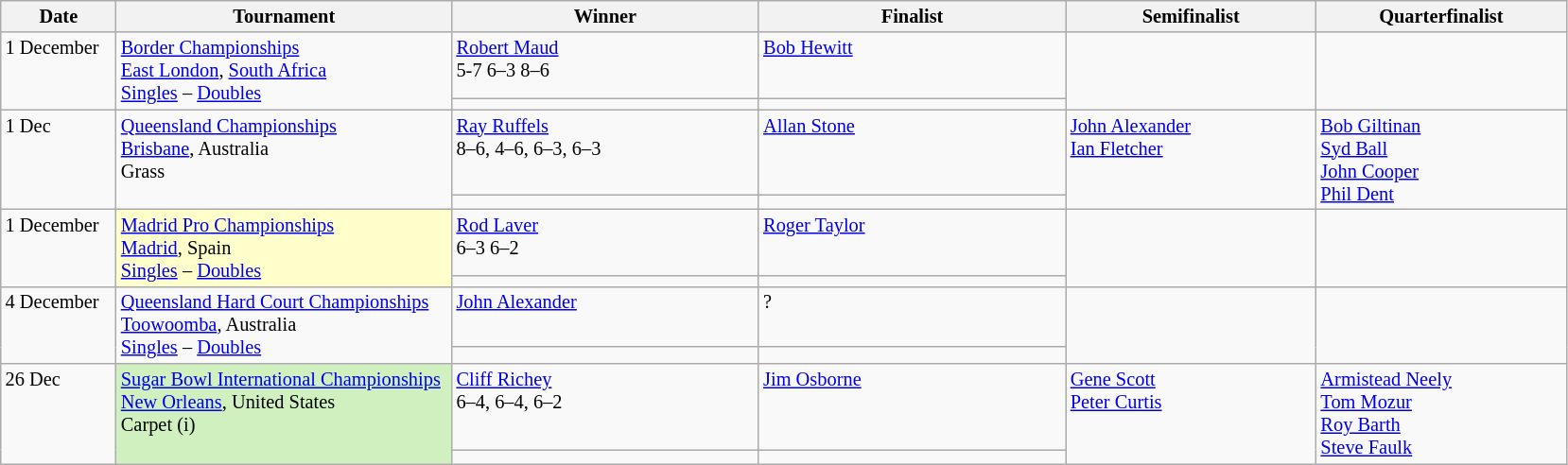<table class="wikitable" style="font-size:85%;">
<tr>
<th width="75">Date</th>
<th width="230">Tournament</th>
<th width="210">Winner</th>
<th width="210">Finalist</th>
<th width="170">Semifinalist</th>
<th width="170">Quarterfinalist</th>
</tr>
<tr valign=top>
<td rowspan=2>1 December</td>
<td rowspan=2><a href='#'>Border Championships</a><br><a href='#'>East London</a>, <a href='#'>South Africa</a><br><a href='#'>Singles</a> – <a href='#'>Doubles</a></td>
<td> <a href='#'>Robert Maud</a><br>5-7 6–3 8–6</td>
<td> <a href='#'>Bob Hewitt</a></td>
<td rowspan=2></td>
<td rowspan=2></td>
</tr>
<tr valign=top>
<td></td>
<td></td>
</tr>
<tr valign=top>
<td rowspan=2>1 Dec</td>
<td rowspan=2><a href='#'>Queensland Championships</a><br><a href='#'>Brisbane</a>, Australia<br>Grass</td>
<td> <a href='#'>Ray Ruffels</a> <br>8–6, 4–6, 6–3, 6–3</td>
<td> <a href='#'>Allan Stone</a></td>
<td rowspan=2> <a href='#'>John Alexander</a> <br>  <a href='#'>Ian Fletcher</a></td>
<td rowspan=2> <a href='#'>Bob Giltinan</a> <br>  <a href='#'>Syd Ball</a> <br>  <a href='#'>John Cooper</a> <br>  <a href='#'>Phil Dent</a></td>
</tr>
<tr valign=top>
<td></td>
<td></td>
</tr>
<tr valign=top>
<td rowspan=2>1 December</td>
<td style="background:#ffc;" rowspan=2><a href='#'>Madrid Pro Championships</a><br> <a href='#'>Madrid</a>, Spain<br><a href='#'>Singles</a> – <a href='#'>Doubles</a></td>
<td> <a href='#'>Rod Laver</a><br>6–3 6–2</td>
<td> <a href='#'>Roger Taylor</a></td>
<td rowspan=2></td>
<td rowspan=2></td>
</tr>
<tr valign=top>
<td></td>
<td></td>
</tr>
<tr valign=top>
<td rowspan=2>4 December</td>
<td rowspan=2><a href='#'>Queensland Hard Court Championships</a><br> <a href='#'>Toowoomba</a>, Australia<br><a href='#'>Singles</a> – <a href='#'>Doubles</a></td>
<td> <a href='#'>John Alexander</a><br></td>
<td> ?</td>
<td rowspan=2></td>
<td rowspan=2></td>
</tr>
<tr valign=top>
<td></td>
<td></td>
</tr>
<tr valign=top>
<td rowspan=2>26 Dec</td>
<td style="background:#d0f0c0;" rowspan=2><a href='#'>Sugar Bowl International Championships</a> <br><a href='#'>New Orleans</a>, United States<br>Carpet (i)</td>
<td> <a href='#'>Cliff Richey</a><br>6–4, 6–4, 6–2</td>
<td> <a href='#'>Jim Osborne</a></td>
<td rowspan=2> <a href='#'>Gene Scott</a> <br>  <a href='#'>Peter Curtis</a></td>
<td rowspan=2> <a href='#'>Armistead Neely</a> <br>  <a href='#'>Tom Mozur</a> <br>  <a href='#'>Roy Barth</a> <br>  <a href='#'>Steve Faulk</a></td>
</tr>
<tr valign=top>
<td></td>
<td></td>
</tr>
</table>
